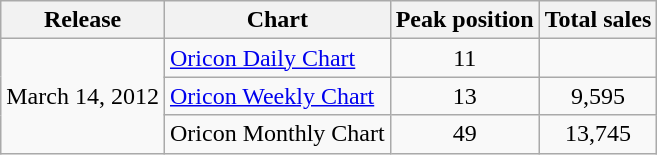<table class="wikitable">
<tr>
<th>Release</th>
<th>Chart</th>
<th>Peak position</th>
<th>Total sales</th>
</tr>
<tr>
<td rowspan="4">March 14, 2012</td>
<td><a href='#'>Oricon Daily Chart</a></td>
<td style="text-align:center;">11</td>
<td style="text-align:right;"></td>
</tr>
<tr>
<td><a href='#'>Oricon Weekly Chart</a></td>
<td style="text-align:center;">13</td>
<td style="text-align:center;">9,595</td>
</tr>
<tr>
<td>Oricon Monthly Chart</td>
<td style="text-align:center;">49</td>
<td style="text-align:center;">13,745</td>
</tr>
</table>
